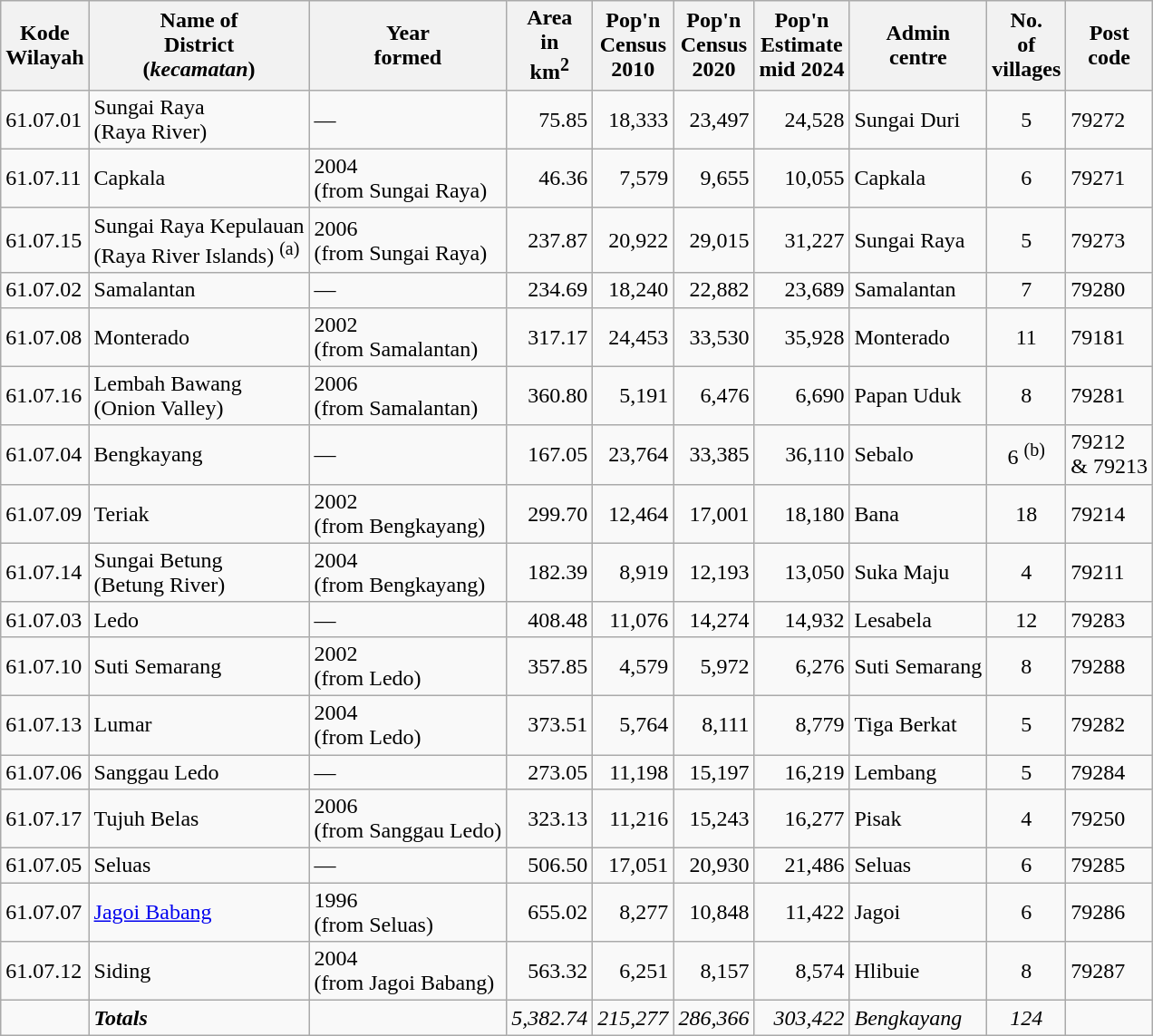<table class="sortable wikitable">
<tr>
<th>Kode <br>Wilayah</th>
<th>Name of<br>District<br>(<em>kecamatan</em>)</th>
<th>Year <br>formed</th>
<th>Area <br> in<br>km<sup>2</sup></th>
<th>Pop'n<br>Census<br>2010</th>
<th>Pop'n<br>Census<br>2020</th>
<th>Pop'n<br>Estimate<br>mid 2024</th>
<th>Admin<br>centre</th>
<th>No.<br>of<br>villages</th>
<th>Post<br>code</th>
</tr>
<tr>
<td>61.07.01</td>
<td>Sungai Raya <br>(Raya River)</td>
<td>—</td>
<td align="right">75.85</td>
<td align="right">18,333</td>
<td align="right">23,497</td>
<td align="right">24,528</td>
<td>Sungai Duri</td>
<td align="center">5</td>
<td>79272</td>
</tr>
<tr>
<td>61.07.11</td>
<td>Capkala</td>
<td>2004<br>(from Sungai Raya)</td>
<td align="right">46.36</td>
<td align="right">7,579</td>
<td align="right">9,655</td>
<td align="right">10,055</td>
<td>Capkala</td>
<td align="center">6</td>
<td>79271</td>
</tr>
<tr>
<td>61.07.15</td>
<td>Sungai Raya Kepulauan <br>(Raya River Islands) <sup>(a)</sup></td>
<td>2006<br>(from Sungai Raya)</td>
<td align="right">237.87</td>
<td align="right">20,922</td>
<td align="right">29,015</td>
<td align="right">31,227</td>
<td>Sungai Raya</td>
<td align="center">5</td>
<td>79273</td>
</tr>
<tr>
<td>61.07.02</td>
<td>Samalantan</td>
<td>—</td>
<td align="right">234.69</td>
<td align="right">18,240</td>
<td align="right">22,882</td>
<td align="right">23,689</td>
<td>Samalantan</td>
<td align="center">7</td>
<td>79280</td>
</tr>
<tr>
<td>61.07.08</td>
<td>Monterado</td>
<td>2002<br>(from Samalantan)</td>
<td align="right">317.17</td>
<td align="right">24,453</td>
<td align="right">33,530</td>
<td align="right">35,928</td>
<td>Monterado</td>
<td align="center">11</td>
<td>79181</td>
</tr>
<tr>
<td>61.07.16</td>
<td>Lembah Bawang <br>(Onion Valley)</td>
<td>2006<br>(from Samalantan)</td>
<td align="right">360.80</td>
<td align="right">5,191</td>
<td align="right">6,476</td>
<td align="right">6,690</td>
<td>Papan Uduk</td>
<td align="center">8</td>
<td>79281</td>
</tr>
<tr>
<td>61.07.04</td>
<td>Bengkayang</td>
<td>—</td>
<td align="right">167.05</td>
<td align="right">23,764</td>
<td align="right">33,385</td>
<td align="right">36,110</td>
<td>Sebalo</td>
<td align="center">6 <sup>(b)</sup></td>
<td>79212<br>& 79213</td>
</tr>
<tr>
<td>61.07.09</td>
<td>Teriak</td>
<td>2002<br>(from Bengkayang)</td>
<td align="right">299.70</td>
<td align="right">12,464</td>
<td align="right">17,001</td>
<td align="right">18,180</td>
<td>Bana</td>
<td align="center">18</td>
<td>79214</td>
</tr>
<tr>
<td>61.07.14</td>
<td>Sungai Betung <br>(Betung River)</td>
<td>2004<br>(from Bengkayang)</td>
<td align="right">182.39</td>
<td align="right">8,919</td>
<td align="right">12,193</td>
<td align="right">13,050</td>
<td>Suka Maju</td>
<td align="center">4</td>
<td>79211</td>
</tr>
<tr>
<td>61.07.03</td>
<td>Ledo</td>
<td>—</td>
<td align="right">408.48</td>
<td align="right">11,076</td>
<td align="right">14,274</td>
<td align="right">14,932</td>
<td>Lesabela</td>
<td align="center">12</td>
<td>79283</td>
</tr>
<tr>
<td>61.07.10</td>
<td>Suti Semarang</td>
<td>2002<br>(from Ledo)</td>
<td align="right">357.85</td>
<td align="right">4,579</td>
<td align="right">5,972</td>
<td align="right">6,276</td>
<td>Suti Semarang</td>
<td align="center">8</td>
<td>79288</td>
</tr>
<tr>
<td>61.07.13</td>
<td>Lumar</td>
<td>2004<br>(from Ledo)</td>
<td align="right">373.51</td>
<td align="right">5,764</td>
<td align="right">8,111</td>
<td align="right">8,779</td>
<td>Tiga Berkat</td>
<td align="center">5</td>
<td>79282</td>
</tr>
<tr>
<td>61.07.06</td>
<td>Sanggau Ledo</td>
<td>—</td>
<td align="right">273.05</td>
<td align="right">11,198</td>
<td align="right">15,197</td>
<td align="right">16,219</td>
<td>Lembang</td>
<td align="center">5</td>
<td>79284</td>
</tr>
<tr>
<td>61.07.17</td>
<td>Tujuh Belas</td>
<td>2006<br>(from Sanggau Ledo)</td>
<td align="right">323.13</td>
<td align="right">11,216</td>
<td align="right">15,243</td>
<td align="right">16,277</td>
<td>Pisak</td>
<td align="center">4</td>
<td>79250</td>
</tr>
<tr>
<td>61.07.05</td>
<td>Seluas</td>
<td>—</td>
<td align="right">506.50</td>
<td align="right">17,051</td>
<td align="right">20,930</td>
<td align="right">21,486</td>
<td>Seluas</td>
<td align="center">6</td>
<td>79285</td>
</tr>
<tr>
<td>61.07.07</td>
<td><a href='#'>Jagoi Babang</a></td>
<td>1996<br>(from Seluas)</td>
<td align="right">655.02</td>
<td align="right">8,277</td>
<td align="right">10,848</td>
<td align="right">11,422</td>
<td>Jagoi</td>
<td align="center">6</td>
<td>79286</td>
</tr>
<tr>
<td>61.07.12</td>
<td>Siding</td>
<td>2004<br>(from Jagoi Babang)</td>
<td align="right">563.32</td>
<td align="right">6,251</td>
<td align="right">8,157</td>
<td align="right">8,574</td>
<td>Hlibuie</td>
<td align="center">8</td>
<td>79287</td>
</tr>
<tr>
<td></td>
<td><strong><em>Totals</em></strong></td>
<td></td>
<td align="right"><em>5,382.74</em></td>
<td align="right"><em>215,277</em></td>
<td align="right"><em>286,366</em></td>
<td align="right"><em>303,422</em></td>
<td><em>Bengkayang</em></td>
<td align="center"><em>124</em></td>
<td></td>
</tr>
</table>
